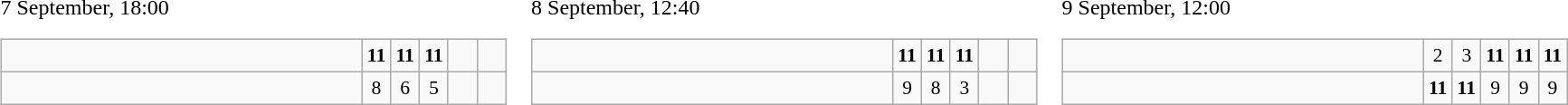<table>
<tr>
<td>7 September, 18:00<br><table class="wikitable" style="text-align:center; font-size:90%;">
<tr>
<td style="width:18em; text-align:left;"><strong></strong></td>
<td style="width:1em"><strong>11</strong></td>
<td style="width:1em"><strong>11</strong></td>
<td style="width:1em"><strong>11</strong></td>
<td style="width:1em"></td>
<td style="width:1em"></td>
</tr>
<tr>
<td style="text-align:left;"></td>
<td>8</td>
<td>6</td>
<td>5</td>
<td></td>
<td></td>
</tr>
</table>
</td>
<td>8 September, 12:40<br><table class="wikitable" style="text-align:center; font-size:90%;">
<tr>
<td style="width:18em; text-align:left;"><strong></strong></td>
<td style="width:1em"><strong>11</strong></td>
<td style="width:1em"><strong>11</strong></td>
<td style="width:1em"><strong>11</strong></td>
<td style="width:1em"></td>
<td style="width:1em"></td>
</tr>
<tr>
<td style="text-align:left;"></td>
<td>9</td>
<td>8</td>
<td>3</td>
<td></td>
<td></td>
</tr>
</table>
</td>
<td>9 September, 12:00<br><table class="wikitable" style="text-align:center; font-size:90%;">
<tr>
<td style="width:18em; text-align:left;"><strong></strong></td>
<td style="width:1em">2</td>
<td style="width:1em">3</td>
<td style="width:1em"><strong>11</strong></td>
<td style="width:1em"><strong>11</strong></td>
<td style="width:1em"><strong>11</strong></td>
</tr>
<tr>
<td style="text-align:left;"></td>
<td><strong>11</strong></td>
<td><strong>11</strong></td>
<td>9</td>
<td>9</td>
<td>9</td>
</tr>
</table>
</td>
</tr>
</table>
